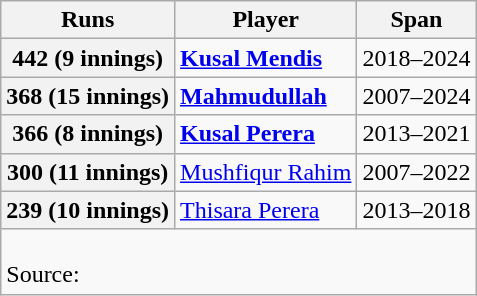<table class="wikitable">
<tr>
<th align="center"><strong>Runs</strong></th>
<th align="center"><strong>Player</strong></th>
<th align="center"><strong>Span</strong></th>
</tr>
<tr>
<th>442 (9 innings)</th>
<td> <strong><a href='#'>Kusal Mendis</a></strong></td>
<td>2018–2024</td>
</tr>
<tr>
<th>368 (15 innings)</th>
<td> <strong><a href='#'>Mahmudullah</a></strong></td>
<td>2007–2024</td>
</tr>
<tr>
<th>366 (8 innings)</th>
<td> <strong><a href='#'>Kusal Perera</a></strong></td>
<td>2013–2021</td>
</tr>
<tr>
<th>300 (11 innings)</th>
<td> <a href='#'>Mushfiqur Rahim</a></td>
<td>2007–2022</td>
</tr>
<tr>
<th>239 (10 innings)</th>
<td> <a href='#'>Thisara Perera</a></td>
<td>2013–2018</td>
</tr>
<tr>
<td colspan="4"><br>Source:</td>
</tr>
</table>
